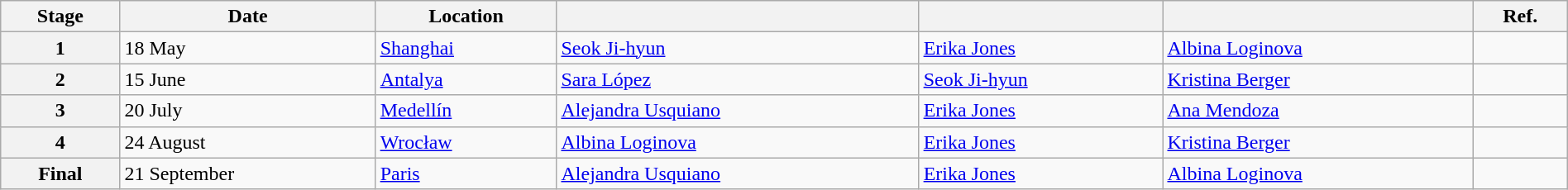<table class="wikitable" style="width:100%">
<tr>
<th>Stage</th>
<th>Date</th>
<th>Location</th>
<th></th>
<th></th>
<th></th>
<th>Ref.</th>
</tr>
<tr>
<th>1</th>
<td>18 May</td>
<td> <a href='#'>Shanghai</a></td>
<td> <a href='#'>Seok Ji-hyun</a></td>
<td> <a href='#'>Erika Jones</a></td>
<td> <a href='#'>Albina Loginova</a></td>
<td></td>
</tr>
<tr>
<th>2</th>
<td>15 June</td>
<td> <a href='#'>Antalya</a></td>
<td> <a href='#'>Sara López</a></td>
<td> <a href='#'>Seok Ji-hyun</a></td>
<td> <a href='#'>Kristina Berger</a></td>
<td> </td>
</tr>
<tr>
<th>3</th>
<td>20 July</td>
<td> <a href='#'>Medellín</a></td>
<td> <a href='#'>Alejandra Usquiano</a></td>
<td> <a href='#'>Erika Jones</a></td>
<td> <a href='#'>Ana Mendoza</a></td>
<td> </td>
</tr>
<tr>
<th>4</th>
<td>24 August</td>
<td> <a href='#'>Wrocław</a></td>
<td> <a href='#'>Albina Loginova</a></td>
<td> <a href='#'>Erika Jones</a></td>
<td> <a href='#'>Kristina Berger</a></td>
<td> </td>
</tr>
<tr>
<th>Final</th>
<td>21 September</td>
<td> <a href='#'>Paris</a></td>
<td> <a href='#'>Alejandra Usquiano</a></td>
<td> <a href='#'>Erika Jones</a></td>
<td> <a href='#'>Albina Loginova</a></td>
<td> </td>
</tr>
</table>
